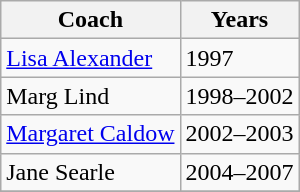<table class="wikitable collapsible">
<tr>
<th>Coach</th>
<th>Years</th>
</tr>
<tr>
<td><a href='#'>Lisa Alexander</a></td>
<td>1997</td>
</tr>
<tr>
<td>Marg Lind </td>
<td>1998–2002</td>
</tr>
<tr>
<td><a href='#'>Margaret Caldow</a>  </td>
<td>2002–2003</td>
</tr>
<tr>
<td>Jane Searle </td>
<td>2004–2007</td>
</tr>
<tr>
</tr>
</table>
